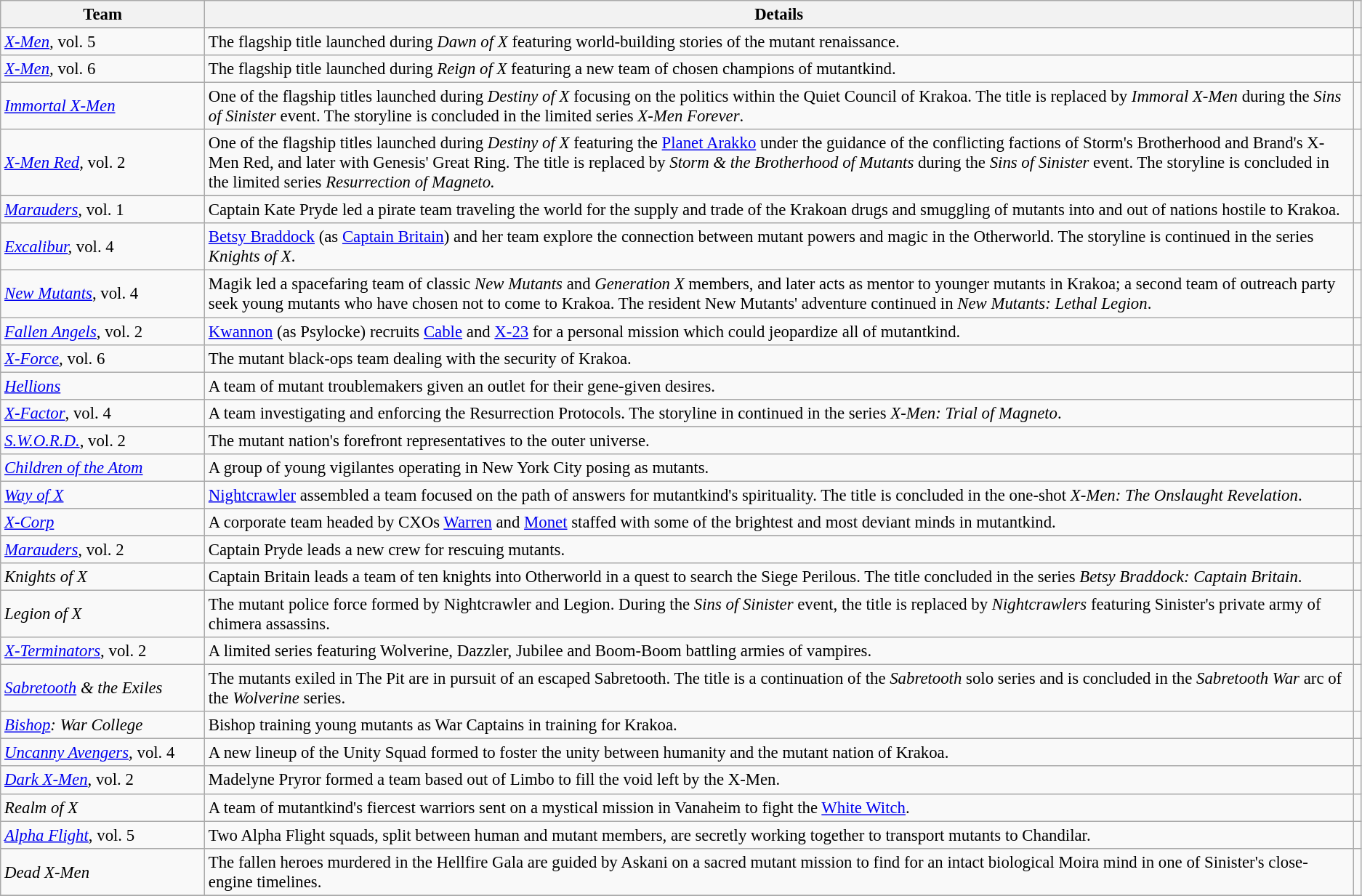<table class="wikitable sortable" style="margins:auto; width=95%; font-size: 95%;">
<tr>
<th width="15%">Team</th>
<th>Details</th>
<th></th>
</tr>
<tr>
</tr>
<tr>
<td><em><a href='#'>X-Men</a>,</em> vol. 5</td>
<td>The flagship title launched during <em>Dawn of X</em> featuring world-building stories of the mutant renaissance.</td>
<td></td>
</tr>
<tr>
<td><em><a href='#'>X-Men</a>,</em> vol. 6</td>
<td>The flagship title launched during <em>Reign of X</em> featuring a new team of chosen champions of mutantkind.</td>
<td></td>
</tr>
<tr>
<td><em><a href='#'>Immortal X-Men</a></em></td>
<td>One of the flagship titles launched during <em>Destiny of X</em> focusing on the politics within the Quiet Council of Krakoa. The title is replaced by <em>Immoral X-Men</em> during the <em>Sins of Sinister</em> event. The storyline is concluded in the limited series <em>X-Men Forever</em>.</td>
<td></td>
</tr>
<tr>
<td><em><a href='#'>X-Men Red</a>,</em> vol. 2</td>
<td>One of the flagship titles launched during <em>Destiny of X</em> featuring the <a href='#'>Planet Arakko</a> under the guidance of the conflicting factions of Storm's Brotherhood and Brand's X-Men Red, and later with Genesis' Great Ring. The title is replaced by <em>Storm & the Brotherhood of Mutants</em> during the <em>Sins of Sinister</em> event. The storyline is concluded in the limited series <em>Resurrection of Magneto.</em></td>
<td></td>
</tr>
<tr>
</tr>
<tr>
</tr>
<tr>
</tr>
<tr>
<td><em><a href='#'>Marauders</a>,</em> vol. 1</td>
<td>Captain Kate Pryde led a pirate team traveling the world for the supply and trade of the Krakoan drugs and smuggling of mutants into and out of nations hostile to Krakoa.</td>
<td></td>
</tr>
<tr>
<td><em><a href='#'>Excalibur</a>,</em> vol. 4</td>
<td><a href='#'>Betsy Braddock</a> (as <a href='#'>Captain Britain</a>) and her team explore the connection between mutant powers and magic in the Otherworld. The storyline is continued in the series <em>Knights of X</em>.</td>
<td></td>
</tr>
<tr>
<td><a href='#'><em>New Mutants</em></a>, vol. 4</td>
<td>Magik led a spacefaring team of classic <em>New Mutants</em> and <em>Generation X</em> members, and later acts as mentor to younger mutants in Krakoa; a second team of outreach party seek young mutants who have chosen not to come to Krakoa. The resident New Mutants' adventure continued in <em>New Mutants: Lethal Legion</em>.</td>
<td></td>
</tr>
<tr>
<td><a href='#'><em>Fallen Angels</em></a>, vol. 2</td>
<td><a href='#'>Kwannon</a> (as Psylocke) recruits <a href='#'>Cable</a> and <a href='#'>X-23</a> for a personal mission which could jeopardize all of mutantkind.</td>
<td></td>
</tr>
<tr>
<td><em><a href='#'>X-Force</a>,</em> vol. 6</td>
<td>The mutant black-ops team dealing with the security of Krakoa.</td>
<td></td>
</tr>
<tr>
<td><em><a href='#'>Hellions</a></em></td>
<td>A team of mutant troublemakers given an outlet for their gene-given desires.</td>
<td></td>
</tr>
<tr>
<td><a href='#'><em>X-Factor</em></a>, vol. 4</td>
<td>A team investigating and enforcing the Resurrection Protocols. The storyline in continued in the series <em>X-Men:</em> <em>Trial of Magneto</em>.</td>
<td></td>
</tr>
<tr>
</tr>
<tr>
<td><a href='#'><em>S.W.O.R.D.</em></a>, vol. 2</td>
<td>The mutant nation's forefront representatives to the outer universe.</td>
<td></td>
</tr>
<tr>
<td><em><a href='#'>Children of the Atom</a></em></td>
<td>A group of young vigilantes operating in New York City posing as mutants.</td>
<td></td>
</tr>
<tr>
<td><em><a href='#'>Way of X</a></em></td>
<td><a href='#'>Nightcrawler</a> assembled a team focused on the path of answers for mutantkind's spirituality. The title is concluded in the one-shot <em>X-Men: The Onslaught Revelation</em>.</td>
<td></td>
</tr>
<tr>
<td><em><a href='#'>X-Corp</a></em></td>
<td>A corporate team headed by CXOs <a href='#'>Warren</a> and <a href='#'>Monet</a> staffed with some of the brightest and most deviant minds in mutantkind.</td>
<td></td>
</tr>
<tr>
</tr>
<tr>
<td><em><a href='#'>Marauders</a>,</em> vol. 2</td>
<td>Captain Pryde leads a new crew for rescuing mutants.</td>
<td></td>
</tr>
<tr>
<td><em>Knights of X</em></td>
<td>Captain Britain leads a team of ten knights into Otherworld in a quest to search the Siege Perilous. The title concluded in the series <em>Betsy Braddock: Captain Britain</em>.</td>
<td></td>
</tr>
<tr>
<td><em>Legion of X</em></td>
<td>The mutant police force formed by Nightcrawler and Legion. During the <em>Sins of Sinister</em> event, the title is replaced by <em>Nightcrawlers</em> featuring Sinister's private army of chimera assassins.</td>
<td></td>
</tr>
<tr>
<td><em><a href='#'>X-Terminators</a></em>, vol. 2</td>
<td>A limited series featuring Wolverine, Dazzler, Jubilee and Boom-Boom battling armies of vampires.</td>
<td></td>
</tr>
<tr>
<td><em><a href='#'>Sabretooth</a> & the Exiles</em></td>
<td>The mutants exiled in The Pit are in pursuit of an escaped Sabretooth. The title is a continuation of the <em>Sabretooth</em> solo series and is concluded in the <em>Sabretooth War</em> arc of the <em>Wolverine</em> series.</td>
<td></td>
</tr>
<tr>
<td><em><a href='#'>Bishop</a>: War College</em></td>
<td>Bishop training young mutants as War Captains in training for Krakoa.</td>
<td></td>
</tr>
<tr>
</tr>
<tr>
<td><em><a href='#'>Uncanny Avengers</a></em>, vol. 4</td>
<td>A new lineup of the Unity Squad formed to foster the unity between humanity and the mutant nation of Krakoa.</td>
<td></td>
</tr>
<tr>
<td><em><a href='#'>Dark X-Men</a></em>, vol. 2</td>
<td>Madelyne Pryror formed a team based out of Limbo to fill the void left by the X-Men.</td>
<td></td>
</tr>
<tr>
<td><em>Realm of X</em></td>
<td>A team of mutantkind's fiercest warriors sent on a mystical mission in Vanaheim to fight the <a href='#'>White Witch</a>.</td>
<td></td>
</tr>
<tr>
<td><em><a href='#'>Alpha Flight</a></em>, vol. 5</td>
<td>Two Alpha Flight squads, split between human and mutant members, are secretly working together to transport mutants to Chandilar.</td>
<td></td>
</tr>
<tr>
<td><em>Dead X-Men</em></td>
<td>The fallen heroes murdered in the Hellfire Gala are guided by Askani on a sacred mutant mission to find for an intact biological Moira mind in one of Sinister's close-engine timelines.</td>
<td></td>
</tr>
<tr>
</tr>
</table>
